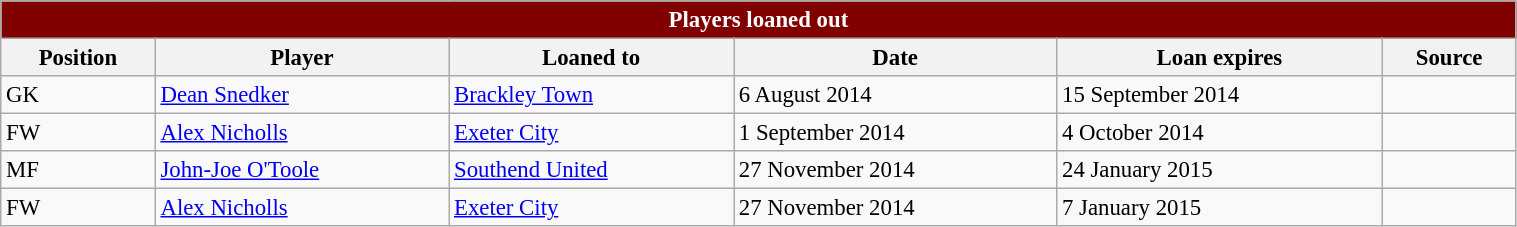<table class="wikitable sortable" style="width:80%; text-align:center; font-size:95%; text-align:left;">
<tr>
<th style="background: maroon; color:white" colspan="6">Players loaned out</th>
</tr>
<tr>
<th>Position</th>
<th>Player</th>
<th>Loaned to</th>
<th>Date</th>
<th>Loan expires</th>
<th>Source</th>
</tr>
<tr>
<td>GK</td>
<td> <a href='#'>Dean Snedker</a></td>
<td> <a href='#'>Brackley Town</a></td>
<td>6 August 2014</td>
<td>15 September 2014</td>
<td></td>
</tr>
<tr>
<td>FW</td>
<td> <a href='#'>Alex Nicholls</a></td>
<td> <a href='#'>Exeter City</a></td>
<td>1 September 2014</td>
<td>4 October 2014</td>
<td></td>
</tr>
<tr>
<td>MF</td>
<td> <a href='#'>John-Joe O'Toole</a></td>
<td> <a href='#'>Southend United</a></td>
<td>27 November 2014</td>
<td>24 January 2015</td>
<td></td>
</tr>
<tr>
<td>FW</td>
<td> <a href='#'>Alex Nicholls</a></td>
<td> <a href='#'>Exeter City</a></td>
<td>27 November 2014</td>
<td>7 January 2015</td>
<td></td>
</tr>
</table>
